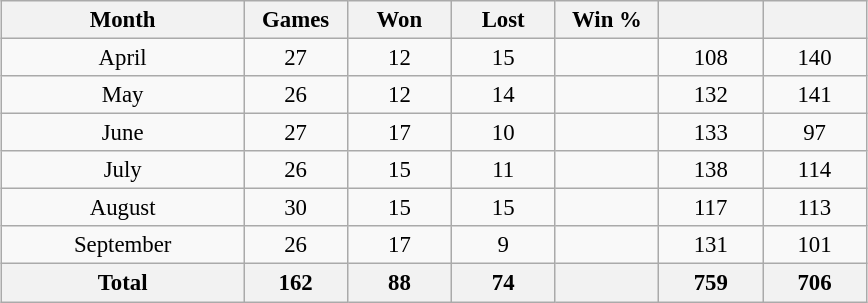<table class="wikitable" style="font-size:95%; text-align:center; width:38em;margin: 0.5em auto;">
<tr>
<th width="28%">Month</th>
<th width="12%">Games</th>
<th width="12%">Won</th>
<th width="12%">Lost</th>
<th width="12%">Win %</th>
<th width="12%"></th>
<th width="12%"></th>
</tr>
<tr>
<td>April</td>
<td>27</td>
<td>12</td>
<td>15</td>
<td></td>
<td>108</td>
<td>140</td>
</tr>
<tr>
<td>May</td>
<td>26</td>
<td>12</td>
<td>14</td>
<td></td>
<td>132</td>
<td>141</td>
</tr>
<tr>
<td>June</td>
<td>27</td>
<td>17</td>
<td>10</td>
<td></td>
<td>133</td>
<td>97</td>
</tr>
<tr>
<td>July</td>
<td>26</td>
<td>15</td>
<td>11</td>
<td></td>
<td>138</td>
<td>114</td>
</tr>
<tr>
<td>August</td>
<td>30</td>
<td>15</td>
<td>15</td>
<td></td>
<td>117</td>
<td>113</td>
</tr>
<tr>
<td>September</td>
<td>26</td>
<td>17</td>
<td>9</td>
<td></td>
<td>131</td>
<td>101</td>
</tr>
<tr>
<th>Total</th>
<th>162</th>
<th>88</th>
<th>74</th>
<th></th>
<th>759</th>
<th>706</th>
</tr>
</table>
